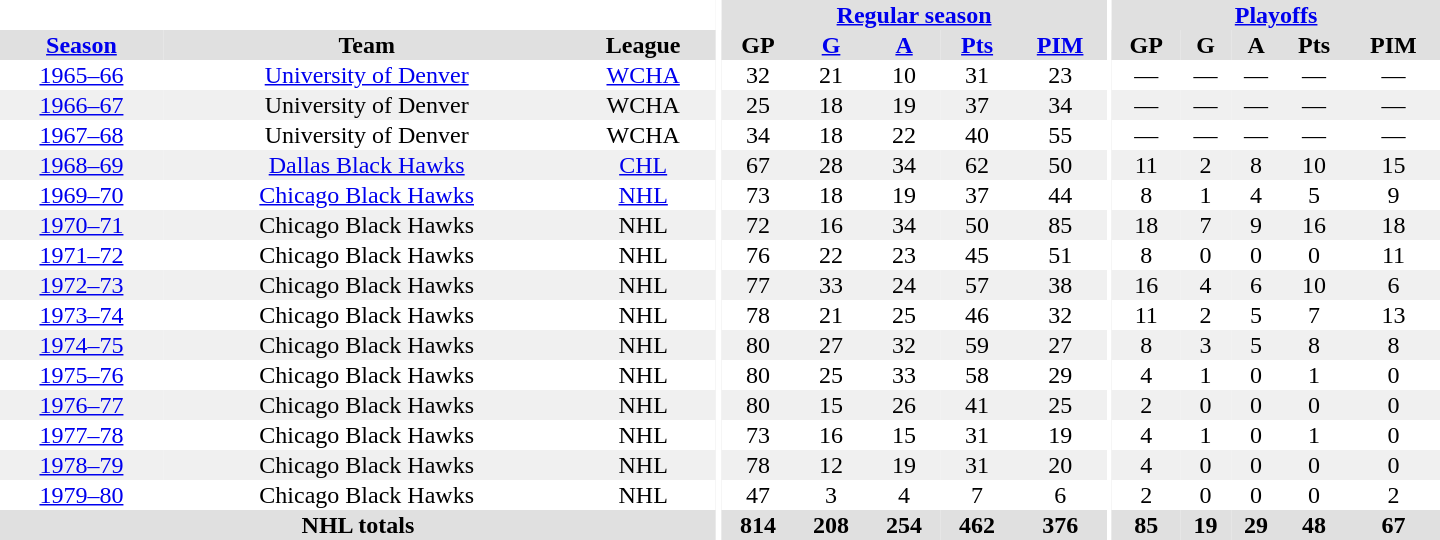<table border="0" cellpadding="1" cellspacing="0" style="text-align:center; width:60em">
<tr bgcolor="#e0e0e0">
<th colspan="3" bgcolor="#ffffff"></th>
<th rowspan="100" bgcolor="#ffffff"></th>
<th colspan="5"><a href='#'>Regular season</a></th>
<th rowspan="100" bgcolor="#ffffff"></th>
<th colspan="5"><a href='#'>Playoffs</a></th>
</tr>
<tr bgcolor="#e0e0e0">
<th><a href='#'>Season</a></th>
<th>Team</th>
<th>League</th>
<th>GP</th>
<th><a href='#'>G</a></th>
<th><a href='#'>A</a></th>
<th><a href='#'>Pts</a></th>
<th><a href='#'>PIM</a></th>
<th>GP</th>
<th>G</th>
<th>A</th>
<th>Pts</th>
<th>PIM</th>
</tr>
<tr>
<td><a href='#'>1965–66</a></td>
<td><a href='#'>University of Denver</a></td>
<td><a href='#'>WCHA</a></td>
<td>32</td>
<td>21</td>
<td>10</td>
<td>31</td>
<td>23</td>
<td>—</td>
<td>—</td>
<td>—</td>
<td>—</td>
<td>—</td>
</tr>
<tr bgcolor="#f0f0f0">
<td><a href='#'>1966–67</a></td>
<td>University of Denver</td>
<td>WCHA</td>
<td>25</td>
<td>18</td>
<td>19</td>
<td>37</td>
<td>34</td>
<td>—</td>
<td>—</td>
<td>—</td>
<td>—</td>
<td>—</td>
</tr>
<tr>
<td><a href='#'>1967–68</a></td>
<td>University of Denver</td>
<td>WCHA</td>
<td>34</td>
<td>18</td>
<td>22</td>
<td>40</td>
<td>55</td>
<td>—</td>
<td>—</td>
<td>—</td>
<td>—</td>
<td>—</td>
</tr>
<tr bgcolor="#f0f0f0">
<td><a href='#'>1968–69</a></td>
<td><a href='#'>Dallas Black Hawks</a></td>
<td><a href='#'>CHL</a></td>
<td>67</td>
<td>28</td>
<td>34</td>
<td>62</td>
<td>50</td>
<td>11</td>
<td>2</td>
<td>8</td>
<td>10</td>
<td>15</td>
</tr>
<tr>
<td><a href='#'>1969–70</a></td>
<td><a href='#'>Chicago Black Hawks</a></td>
<td><a href='#'>NHL</a></td>
<td>73</td>
<td>18</td>
<td>19</td>
<td>37</td>
<td>44</td>
<td>8</td>
<td>1</td>
<td>4</td>
<td>5</td>
<td>9</td>
</tr>
<tr bgcolor="#f0f0f0">
<td><a href='#'>1970–71</a></td>
<td>Chicago Black Hawks</td>
<td>NHL</td>
<td>72</td>
<td>16</td>
<td>34</td>
<td>50</td>
<td>85</td>
<td>18</td>
<td>7</td>
<td>9</td>
<td>16</td>
<td>18</td>
</tr>
<tr>
<td><a href='#'>1971–72</a></td>
<td>Chicago Black Hawks</td>
<td>NHL</td>
<td>76</td>
<td>22</td>
<td>23</td>
<td>45</td>
<td>51</td>
<td>8</td>
<td>0</td>
<td>0</td>
<td>0</td>
<td>11</td>
</tr>
<tr bgcolor="#f0f0f0">
<td><a href='#'>1972–73</a></td>
<td>Chicago Black Hawks</td>
<td>NHL</td>
<td>77</td>
<td>33</td>
<td>24</td>
<td>57</td>
<td>38</td>
<td>16</td>
<td>4</td>
<td>6</td>
<td>10</td>
<td>6</td>
</tr>
<tr>
<td><a href='#'>1973–74</a></td>
<td>Chicago Black Hawks</td>
<td>NHL</td>
<td>78</td>
<td>21</td>
<td>25</td>
<td>46</td>
<td>32</td>
<td>11</td>
<td>2</td>
<td>5</td>
<td>7</td>
<td>13</td>
</tr>
<tr bgcolor="#f0f0f0">
<td><a href='#'>1974–75</a></td>
<td>Chicago Black Hawks</td>
<td>NHL</td>
<td>80</td>
<td>27</td>
<td>32</td>
<td>59</td>
<td>27</td>
<td>8</td>
<td>3</td>
<td>5</td>
<td>8</td>
<td>8</td>
</tr>
<tr>
<td><a href='#'>1975–76</a></td>
<td>Chicago Black Hawks</td>
<td>NHL</td>
<td>80</td>
<td>25</td>
<td>33</td>
<td>58</td>
<td>29</td>
<td>4</td>
<td>1</td>
<td>0</td>
<td>1</td>
<td>0</td>
</tr>
<tr bgcolor="#f0f0f0">
<td><a href='#'>1976–77</a></td>
<td>Chicago Black Hawks</td>
<td>NHL</td>
<td>80</td>
<td>15</td>
<td>26</td>
<td>41</td>
<td>25</td>
<td>2</td>
<td>0</td>
<td>0</td>
<td>0</td>
<td>0</td>
</tr>
<tr>
<td><a href='#'>1977–78</a></td>
<td>Chicago Black Hawks</td>
<td>NHL</td>
<td>73</td>
<td>16</td>
<td>15</td>
<td>31</td>
<td>19</td>
<td>4</td>
<td>1</td>
<td>0</td>
<td>1</td>
<td>0</td>
</tr>
<tr bgcolor="#f0f0f0">
<td><a href='#'>1978–79</a></td>
<td>Chicago Black Hawks</td>
<td>NHL</td>
<td>78</td>
<td>12</td>
<td>19</td>
<td>31</td>
<td>20</td>
<td>4</td>
<td>0</td>
<td>0</td>
<td>0</td>
<td>0</td>
</tr>
<tr>
<td><a href='#'>1979–80</a></td>
<td>Chicago Black Hawks</td>
<td>NHL</td>
<td>47</td>
<td>3</td>
<td>4</td>
<td>7</td>
<td>6</td>
<td>2</td>
<td>0</td>
<td>0</td>
<td>0</td>
<td>2</td>
</tr>
<tr bgcolor="#e0e0e0">
<th colspan="3">NHL totals</th>
<th>814</th>
<th>208</th>
<th>254</th>
<th>462</th>
<th>376</th>
<th>85</th>
<th>19</th>
<th>29</th>
<th>48</th>
<th>67</th>
</tr>
</table>
